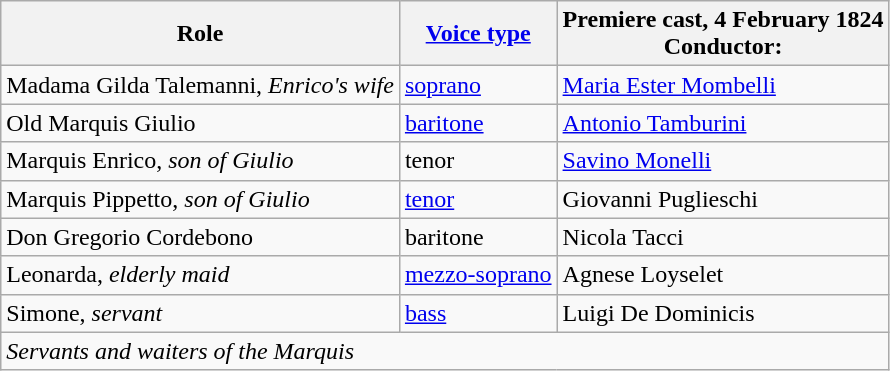<table class="wikitable">
<tr>
<th>Role</th>
<th><a href='#'>Voice type</a></th>
<th>Premiere cast, 4 February 1824<br>Conductor:</th>
</tr>
<tr>
<td>Madama Gilda Talemanni, <em>Enrico's wife</em></td>
<td><a href='#'>soprano</a></td>
<td><a href='#'>Maria Ester Mombelli</a></td>
</tr>
<tr>
<td>Old Marquis Giulio</td>
<td><a href='#'>baritone</a></td>
<td><a href='#'>Antonio Tamburini</a></td>
</tr>
<tr>
<td>Marquis Enrico, <em>son of Giulio</em></td>
<td>tenor</td>
<td><a href='#'>Savino Monelli</a></td>
</tr>
<tr>
<td>Marquis Pippetto, <em>son of Giulio</em></td>
<td><a href='#'>tenor</a></td>
<td>Giovanni Puglieschi</td>
</tr>
<tr>
<td>Don Gregorio Cordebono</td>
<td>baritone</td>
<td>Nicola Tacci</td>
</tr>
<tr>
<td>Leonarda, <em>elderly maid</em></td>
<td><a href='#'>mezzo-soprano</a></td>
<td>Agnese Loyselet</td>
</tr>
<tr>
<td>Simone, <em>servant</em></td>
<td><a href='#'>bass</a></td>
<td>Luigi De Dominicis</td>
</tr>
<tr>
<td colspan="3"><em>Servants and waiters of the Marquis</em></td>
</tr>
</table>
